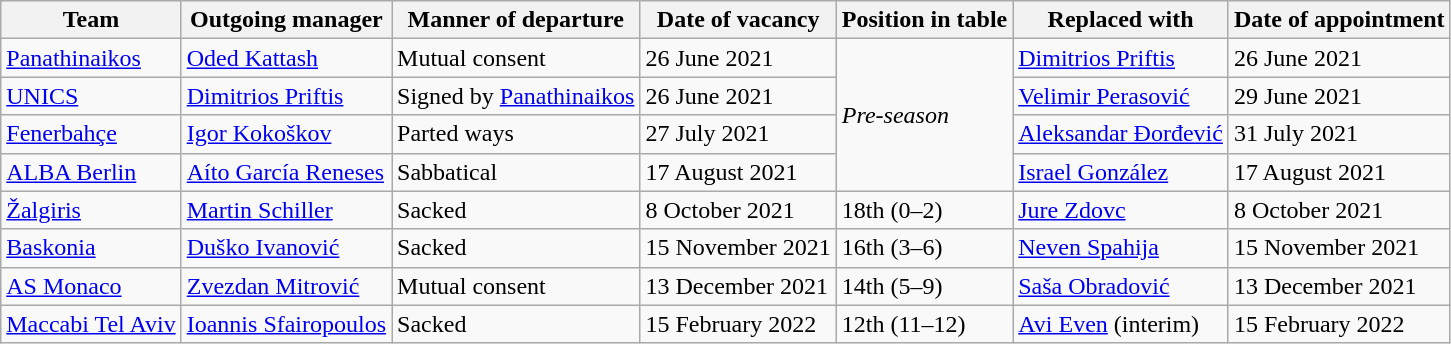<table class="wikitable sortable">
<tr>
<th>Team</th>
<th>Outgoing manager</th>
<th>Manner of departure</th>
<th>Date of vacancy</th>
<th>Position in table</th>
<th>Replaced with</th>
<th>Date of appointment</th>
</tr>
<tr>
<td> <a href='#'>Panathinaikos</a></td>
<td> <a href='#'>Oded Kattash</a></td>
<td>Mutual consent</td>
<td>26 June 2021</td>
<td rowspan=4><em>Pre-season</em></td>
<td> <a href='#'>Dimitrios Priftis</a></td>
<td>26 June 2021</td>
</tr>
<tr>
<td> <a href='#'>UNICS</a></td>
<td> <a href='#'>Dimitrios Priftis</a></td>
<td>Signed by <a href='#'>Panathinaikos</a></td>
<td>26 June 2021</td>
<td> <a href='#'>Velimir Perasović</a></td>
<td>29 June 2021</td>
</tr>
<tr>
<td> <a href='#'>Fenerbahçe</a></td>
<td> <a href='#'>Igor Kokoškov</a></td>
<td>Parted ways</td>
<td>27 July 2021</td>
<td> <a href='#'>Aleksandar Đorđević</a></td>
<td>31 July 2021</td>
</tr>
<tr>
<td> <a href='#'>ALBA Berlin</a></td>
<td> <a href='#'>Aíto García Reneses</a></td>
<td>Sabbatical</td>
<td>17 August 2021</td>
<td> <a href='#'>Israel González</a></td>
<td>17 August 2021</td>
</tr>
<tr>
<td> <a href='#'>Žalgiris</a></td>
<td> <a href='#'>Martin Schiller</a></td>
<td>Sacked</td>
<td>8 October 2021</td>
<td>18th (0–2)</td>
<td> <a href='#'>Jure Zdovc</a></td>
<td>8 October 2021</td>
</tr>
<tr>
<td> <a href='#'>Baskonia</a></td>
<td> <a href='#'>Duško Ivanović</a></td>
<td>Sacked</td>
<td>15 November 2021</td>
<td>16th (3–6)</td>
<td> <a href='#'>Neven Spahija</a></td>
<td>15 November 2021</td>
</tr>
<tr>
<td> <a href='#'>AS Monaco</a></td>
<td> <a href='#'>Zvezdan Mitrović</a></td>
<td>Mutual consent</td>
<td>13 December 2021</td>
<td>14th (5–9)</td>
<td> <a href='#'>Saša Obradović</a></td>
<td>13 December 2021</td>
</tr>
<tr>
<td> <a href='#'>Maccabi Tel Aviv</a></td>
<td> <a href='#'>Ioannis Sfairopoulos</a></td>
<td>Sacked</td>
<td>15 February 2022</td>
<td>12th (11–12)</td>
<td> <a href='#'>Avi Even</a> (interim)</td>
<td>15 February 2022</td>
</tr>
</table>
